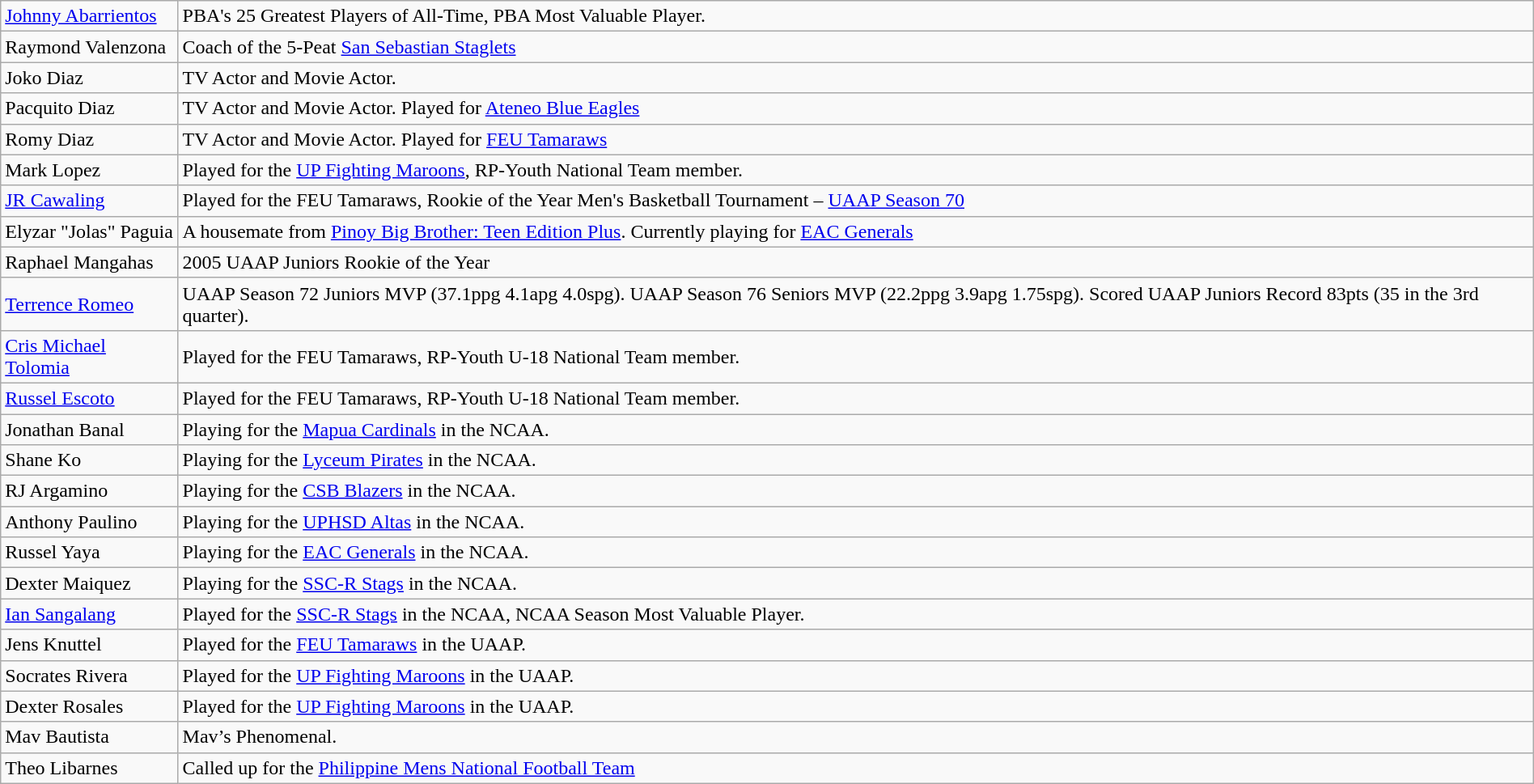<table class="wikitable" style="width: 100%">
<tr>
<td><a href='#'>Johnny Abarrientos</a></td>
<td>PBA's 25 Greatest Players of All-Time, PBA Most Valuable Player.</td>
</tr>
<tr>
<td>Raymond Valenzona</td>
<td>Coach of the 5-Peat <a href='#'>San Sebastian Staglets</a></td>
</tr>
<tr>
<td>Joko Diaz</td>
<td>TV Actor and Movie Actor.</td>
</tr>
<tr>
<td>Pacquito Diaz</td>
<td>TV Actor and Movie Actor. Played for <a href='#'>Ateneo Blue Eagles</a></td>
</tr>
<tr>
<td>Romy Diaz</td>
<td>TV Actor and Movie Actor. Played for <a href='#'>FEU Tamaraws</a></td>
</tr>
<tr>
<td>Mark Lopez</td>
<td>Played for the <a href='#'>UP Fighting Maroons</a>, RP-Youth National Team member.</td>
</tr>
<tr>
<td><a href='#'>JR Cawaling</a></td>
<td>Played for the FEU Tamaraws, Rookie of the Year Men's Basketball Tournament – <a href='#'>UAAP Season 70</a></td>
</tr>
<tr>
<td>Elyzar "Jolas" Paguia</td>
<td>A housemate from <a href='#'>Pinoy Big Brother: Teen Edition Plus</a>. Currently playing for <a href='#'>EAC Generals</a></td>
</tr>
<tr>
<td>Raphael Mangahas</td>
<td>2005 UAAP Juniors Rookie of the Year</td>
</tr>
<tr>
<td><a href='#'>Terrence Romeo</a></td>
<td>UAAP Season 72 Juniors MVP (37.1ppg 4.1apg 4.0spg). UAAP Season 76 Seniors MVP (22.2ppg 3.9apg 1.75spg). Scored UAAP Juniors Record 83pts (35 in the 3rd quarter).</td>
</tr>
<tr>
<td><a href='#'>Cris Michael Tolomia</a></td>
<td>Played for the FEU Tamaraws, RP-Youth U-18 National Team member.</td>
</tr>
<tr>
<td><a href='#'>Russel Escoto</a></td>
<td>Played for the FEU Tamaraws, RP-Youth U-18 National Team member.</td>
</tr>
<tr>
<td>Jonathan Banal</td>
<td>Playing for the <a href='#'>Mapua Cardinals</a> in the NCAA.</td>
</tr>
<tr>
<td>Shane Ko</td>
<td>Playing for the <a href='#'>Lyceum Pirates</a> in the NCAA.</td>
</tr>
<tr>
<td>RJ Argamino</td>
<td>Playing for the <a href='#'>CSB Blazers</a> in the NCAA.</td>
</tr>
<tr>
<td>Anthony Paulino</td>
<td>Playing for the <a href='#'>UPHSD Altas</a> in the NCAA.</td>
</tr>
<tr>
<td>Russel Yaya</td>
<td>Playing for the <a href='#'>EAC Generals</a> in the NCAA.</td>
</tr>
<tr>
<td>Dexter Maiquez</td>
<td>Playing for the <a href='#'>SSC-R Stags</a> in the NCAA.</td>
</tr>
<tr>
<td><a href='#'>Ian Sangalang</a></td>
<td>Played for the <a href='#'>SSC-R Stags</a> in the NCAA, NCAA Season Most Valuable Player.</td>
</tr>
<tr>
<td>Jens Knuttel</td>
<td>Played for the <a href='#'>FEU Tamaraws</a> in the UAAP.</td>
</tr>
<tr>
<td>Socrates Rivera</td>
<td>Played for the <a href='#'>UP Fighting Maroons</a> in the UAAP.</td>
</tr>
<tr>
<td>Dexter Rosales</td>
<td>Played for the <a href='#'>UP Fighting Maroons</a> in the UAAP.</td>
</tr>
<tr>
<td>Mav Bautista</td>
<td>Mav’s Phenomenal.</td>
</tr>
<tr>
<td>Theo Libarnes</td>
<td>Called up for the <a href='#'>Philippine Mens National Football Team</a></td>
</tr>
</table>
